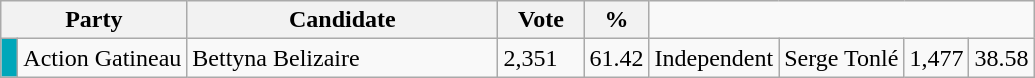<table class="wikitable">
<tr>
<th bgcolor="#DDDDFF" width="100px" colspan="2">Party</th>
<th bgcolor="#DDDDFF" width="200px">Candidate</th>
<th bgcolor="#DDDDFF" width="50px">Vote</th>
<th bgcolor="#DDDDFF" width="30px">%</th>
</tr>
<tr>
<td bgcolor=#00a7ba> </td>
<td>Action Gatineau</td>
<td>Bettyna Belizaire</td>
<td>2,351</td>
<td>61.42<br></td>
<td>Independent</td>
<td>Serge Tonlé</td>
<td>1,477</td>
<td>38.58</td>
</tr>
</table>
